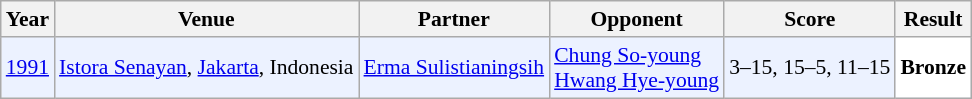<table class="sortable wikitable" style="font-size: 90%;">
<tr>
<th>Year</th>
<th>Venue</th>
<th>Partner</th>
<th>Opponent</th>
<th>Score</th>
<th>Result</th>
</tr>
<tr style="background:#ECF2FF">
<td align="center"><a href='#'>1991</a></td>
<td align="left"><a href='#'>Istora Senayan</a>, <a href='#'>Jakarta</a>, Indonesia</td>
<td align="left"> <a href='#'>Erma Sulistianingsih</a></td>
<td align="left"> <a href='#'>Chung So-young</a><br> <a href='#'>Hwang Hye-young</a></td>
<td align="left">3–15, 15–5, 11–15</td>
<td style="text-align:left; background:white"> <strong>Bronze</strong></td>
</tr>
</table>
